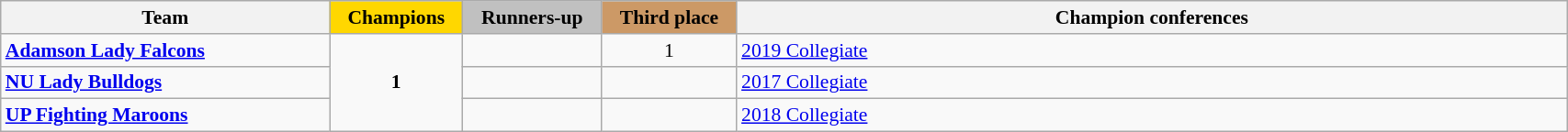<table class="wikitable" style="font-size:90%; text-align:center" width="90%">
<tr>
<th width=21%;>Team</th>
<th style="width=9%; background:gold">Champions</th>
<th style="width=9%; background:silver">Runners-up</th>
<th style="width=9%; background:#cc9966">Third place</th>
<th width=53%;>Champion conferences</th>
</tr>
<tr>
<td style="text-align:left"><strong><a href='#'>Adamson Lady Falcons</a></strong></td>
<td rowspan="3"><strong>1</strong></td>
<td></td>
<td>1</td>
<td style="text-align:left"><a href='#'>2019 Collegiate</a></td>
</tr>
<tr>
<td style="text-align:left"><strong><a href='#'>NU Lady Bulldogs</a></strong></td>
<td></td>
<td></td>
<td style="text-align:left"><a href='#'>2017 Collegiate</a></td>
</tr>
<tr>
<td style="text-align:left"><strong><a href='#'>UP Fighting Maroons</a></strong></td>
<td></td>
<td></td>
<td style="text-align:left"><a href='#'>2018 Collegiate</a></td>
</tr>
</table>
